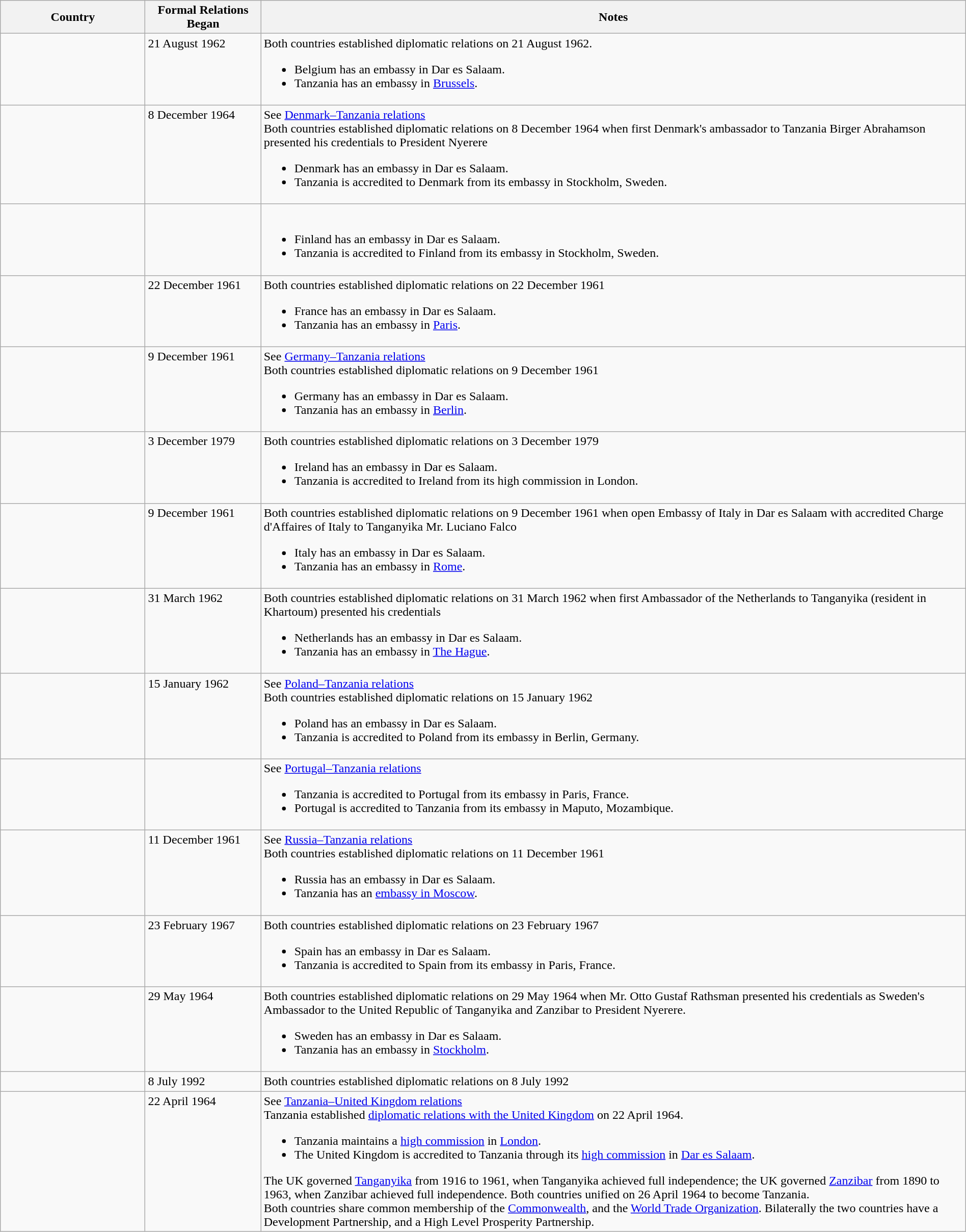<table class="wikitable sortable" style="width:100%; margin:auto;">
<tr>
<th style="width:15%;">Country</th>
<th style="width:12%;">Formal Relations Began</th>
<th>Notes</th>
</tr>
<tr valign="top">
<td></td>
<td>21 August 1962</td>
<td>Both countries established diplomatic relations on 21 August 1962.<br><ul><li>Belgium has an embassy in Dar es Salaam.</li><li>Tanzania has an embassy in <a href='#'>Brussels</a>.</li></ul></td>
</tr>
<tr valign="top">
<td></td>
<td>8 December 1964</td>
<td>See <a href='#'>Denmark–Tanzania relations</a><br>Both countries established diplomatic relations on 8 December 1964 when first Denmark's ambassador to Tanzania Birger Abrahamson presented his credentials to President Nyerere<ul><li>Denmark has an embassy in Dar es Salaam.</li><li>Tanzania is accredited to Denmark from its embassy in Stockholm, Sweden.</li></ul></td>
</tr>
<tr valign="top">
<td></td>
<td></td>
<td><br><ul><li>Finland has an embassy in Dar es Salaam.</li><li>Tanzania is accredited to Finland from its embassy in Stockholm, Sweden.</li></ul></td>
</tr>
<tr valign="top">
<td></td>
<td>22 December 1961</td>
<td>Both countries established diplomatic relations on 22 December 1961<br><ul><li>France has an embassy in Dar es Salaam.</li><li>Tanzania has an embassy in <a href='#'>Paris</a>.</li></ul></td>
</tr>
<tr valign="top">
<td></td>
<td>9 December 1961</td>
<td>See <a href='#'>Germany–Tanzania relations</a><br>Both countries established diplomatic relations on 9 December 1961<ul><li>Germany has an embassy in Dar es Salaam.</li><li>Tanzania has an embassy in <a href='#'>Berlin</a>.</li></ul></td>
</tr>
<tr valign="top">
<td></td>
<td>3 December 1979</td>
<td>Both countries established diplomatic relations on 3 December 1979<br><ul><li>Ireland has an embassy in Dar es Salaam.</li><li>Tanzania is accredited to Ireland from its high commission in London.</li></ul></td>
</tr>
<tr valign="top">
<td></td>
<td>9 December 1961</td>
<td>Both countries established diplomatic relations on 9 December 1961 when open Embassy of Italy in Dar es Salaam with accredited Charge d'Affaires of Italy to Tanganyika Mr. Luciano Falco<br><ul><li>Italy has an embassy in Dar es Salaam.</li><li>Tanzania has an embassy in <a href='#'>Rome</a>.</li></ul></td>
</tr>
<tr valign="top">
<td></td>
<td>31 March 1962</td>
<td>Both countries established diplomatic relations on 31 March 1962 when first Ambassador of the Netherlands to Tanganyika (resident in Khartoum) presented his credentials<br><ul><li>Netherlands has an embassy in Dar es Salaam.</li><li>Tanzania has an embassy in <a href='#'>The Hague</a>.</li></ul></td>
</tr>
<tr valign="top">
<td></td>
<td>15 January 1962</td>
<td>See <a href='#'>Poland–Tanzania relations</a><br>Both countries established diplomatic relations on 15 January 1962<ul><li>Poland has an embassy in Dar es Salaam.</li><li>Tanzania is accredited to Poland from its embassy in Berlin, Germany.</li></ul></td>
</tr>
<tr valign="top">
<td></td>
<td></td>
<td>See <a href='#'>Portugal–Tanzania relations</a><br><ul><li>Tanzania is accredited to Portugal from its embassy in Paris, France.</li><li>Portugal is accredited to Tanzania from its embassy in Maputo, Mozambique.</li></ul></td>
</tr>
<tr valign="top">
<td></td>
<td>11 December 1961</td>
<td>See <a href='#'>Russia–Tanzania relations</a><br>Both countries established diplomatic relations on 11 December 1961<ul><li>Russia has an embassy in Dar es Salaam.</li><li>Tanzania has an <a href='#'>embassy in Moscow</a>.</li></ul></td>
</tr>
<tr valign="top">
<td></td>
<td>23 February 1967</td>
<td>Both countries established diplomatic relations on 23 February 1967<br><ul><li>Spain has an embassy in Dar es Salaam.</li><li>Tanzania is accredited to Spain from its embassy in Paris, France.</li></ul></td>
</tr>
<tr valign="top">
<td></td>
<td>29 May 1964</td>
<td>Both countries established diplomatic relations on 29 May 1964 when Mr. Otto Gustaf Rathsman presented his credentials as Sweden's Ambassador to the United Republic of Tanganyika and Zanzibar to President Nyerere.<br><ul><li>Sweden has an embassy in Dar es Salaam.</li><li>Tanzania has an embassy in <a href='#'>Stockholm</a>.</li></ul></td>
</tr>
<tr>
<td></td>
<td>8 July 1992</td>
<td>Both countries established diplomatic relations on 8 July 1992</td>
</tr>
<tr valign="top">
<td></td>
<td>22 April 1964</td>
<td>See <a href='#'>Tanzania–United Kingdom relations</a><br>Tanzania established <a href='#'>diplomatic relations with the United Kingdom</a> on 22 April 1964.<ul><li>Tanzania maintains a <a href='#'>high commission</a> in <a href='#'>London</a>.</li><li>The United Kingdom is accredited to Tanzania through its <a href='#'>high commission</a> in <a href='#'>Dar es Salaam</a>.</li></ul>The UK governed <a href='#'>Tanganyika</a> from 1916 to 1961, when Tanganyika achieved full independence; the UK governed <a href='#'>Zanzibar</a> from 1890 to 1963, when Zanzibar achieved full independence. Both countries unified on 26 April 1964 to become Tanzania.<br>Both countries share common membership of the <a href='#'>Commonwealth</a>, and the <a href='#'>World Trade Organization</a>. Bilaterally the two countries have a Development Partnership, and a High Level Prosperity Partnership.</td>
</tr>
</table>
